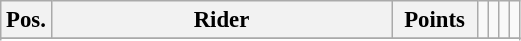<table class="wikitable" style="font-size: 95%">
<tr valign=top >
<th width=20px valign=middle>Pos.</th>
<th width=220px valign=middle>Rider</th>
<th width=50px valign=middle>Points</th>
<td></td>
<td></td>
<td></td>
<td></td>
</tr>
<tr>
</tr>
<tr>
</tr>
</table>
